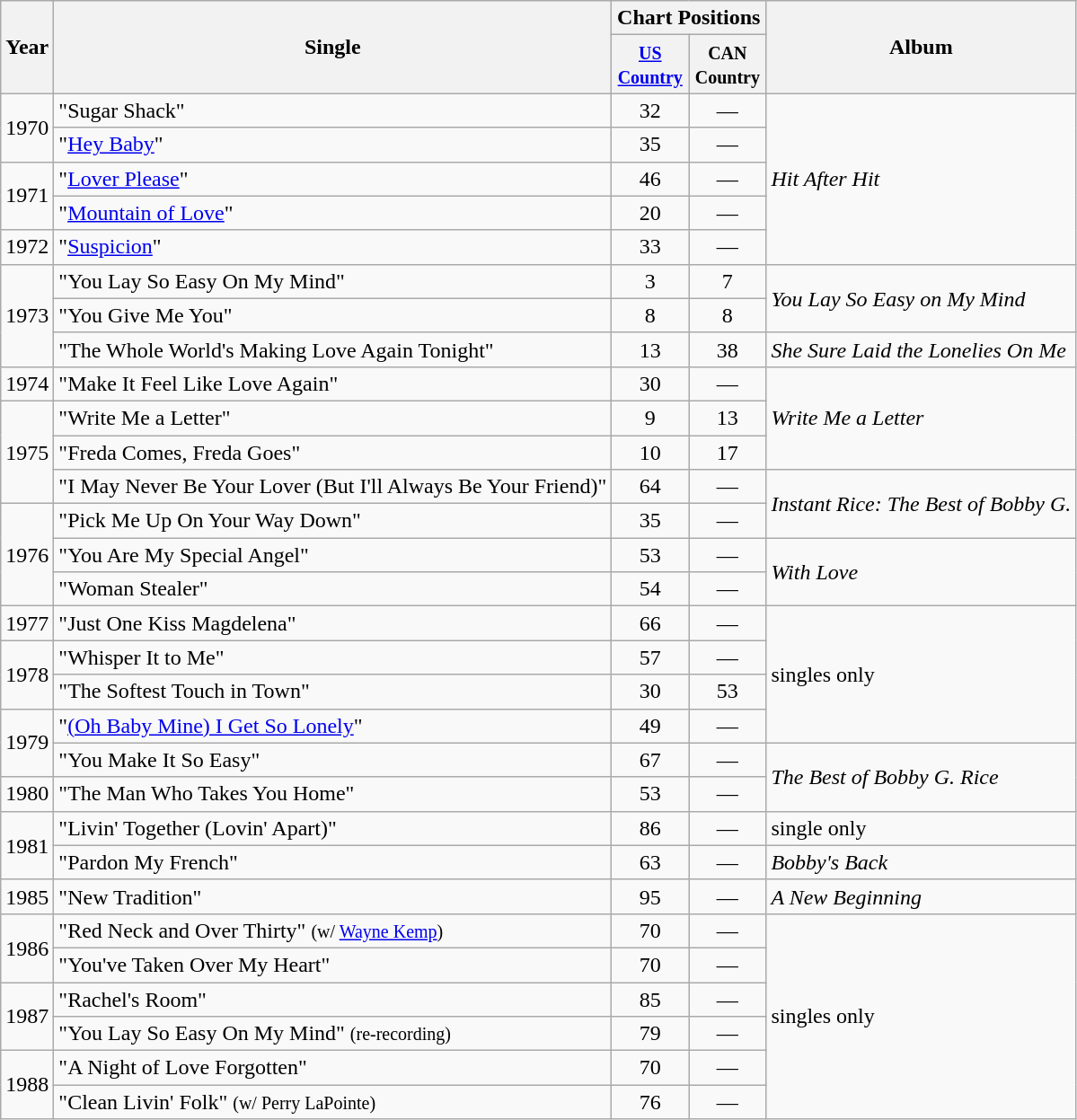<table class="wikitable">
<tr>
<th rowspan="2">Year</th>
<th rowspan="2">Single</th>
<th colspan="2">Chart Positions</th>
<th rowspan="2">Album</th>
</tr>
<tr>
<th width="50"><small><a href='#'>US Country</a></small></th>
<th width="50"><small>CAN Country</small></th>
</tr>
<tr>
<td rowspan="2">1970</td>
<td>"Sugar Shack"</td>
<td align="center">32</td>
<td align="center">—</td>
<td rowspan="5"><em>Hit After Hit</em></td>
</tr>
<tr>
<td>"<a href='#'>Hey Baby</a>"</td>
<td align="center">35</td>
<td align="center">—</td>
</tr>
<tr>
<td rowspan="2">1971</td>
<td>"<a href='#'>Lover Please</a>"</td>
<td align="center">46</td>
<td align="center">—</td>
</tr>
<tr>
<td>"<a href='#'>Mountain of Love</a>"</td>
<td align="center">20</td>
<td align="center">—</td>
</tr>
<tr>
<td>1972</td>
<td>"<a href='#'>Suspicion</a>"</td>
<td align="center">33</td>
<td align="center">—</td>
</tr>
<tr>
<td rowspan="3">1973</td>
<td>"You Lay So Easy On My Mind"</td>
<td align="center">3</td>
<td align="center">7</td>
<td rowspan="2"><em>You Lay So Easy on My Mind</em></td>
</tr>
<tr>
<td>"You Give Me You"</td>
<td align="center">8</td>
<td align="center">8</td>
</tr>
<tr>
<td>"The Whole World's Making Love Again Tonight"</td>
<td align="center">13</td>
<td align="center">38</td>
<td><em>She Sure Laid the Lonelies On Me</em></td>
</tr>
<tr>
<td>1974</td>
<td>"Make It Feel Like Love Again"</td>
<td align="center">30</td>
<td align="center">—</td>
<td rowspan="3"><em>Write Me a Letter</em></td>
</tr>
<tr>
<td rowspan="3">1975</td>
<td>"Write Me a Letter"</td>
<td align="center">9</td>
<td align="center">13</td>
</tr>
<tr>
<td>"Freda Comes, Freda Goes"</td>
<td align="center">10</td>
<td align="center">17</td>
</tr>
<tr>
<td>"I May Never Be Your Lover (But I'll Always Be Your Friend)"</td>
<td align="center">64</td>
<td align="center">—</td>
<td rowspan="2"><em>Instant Rice: The Best of Bobby G.</em></td>
</tr>
<tr>
<td rowspan="3">1976</td>
<td>"Pick Me Up On Your Way Down"</td>
<td align="center">35</td>
<td align="center">—</td>
</tr>
<tr>
<td>"You Are My Special Angel"</td>
<td align="center">53</td>
<td align="center">—</td>
<td rowspan="2"><em>With Love</em></td>
</tr>
<tr>
<td>"Woman Stealer"</td>
<td align="center">54</td>
<td align="center">—</td>
</tr>
<tr>
<td>1977</td>
<td>"Just One Kiss Magdelena"</td>
<td align="center">66</td>
<td align="center">—</td>
<td rowspan="4">singles only</td>
</tr>
<tr>
<td rowspan="2">1978</td>
<td>"Whisper It to Me"</td>
<td align="center">57</td>
<td align="center">—</td>
</tr>
<tr>
<td>"The Softest Touch in Town"</td>
<td align="center">30</td>
<td align="center">53</td>
</tr>
<tr>
<td rowspan="2">1979</td>
<td>"<a href='#'>(Oh Baby Mine) I Get So Lonely</a>"</td>
<td align="center">49</td>
<td align="center">—</td>
</tr>
<tr>
<td>"You Make It So Easy"</td>
<td align="center">67</td>
<td align="center">—</td>
<td rowspan="2"><em>The Best of Bobby G. Rice</em></td>
</tr>
<tr>
<td>1980</td>
<td>"The Man Who Takes You Home"</td>
<td align="center">53</td>
<td align="center">—</td>
</tr>
<tr>
<td rowspan="2">1981</td>
<td>"Livin' Together (Lovin' Apart)"</td>
<td align="center">86</td>
<td align="center">—</td>
<td>single only</td>
</tr>
<tr>
<td>"Pardon My French"</td>
<td align="center">63</td>
<td align="center">—</td>
<td><em>Bobby's Back</em></td>
</tr>
<tr>
<td>1985</td>
<td>"New Tradition"</td>
<td align="center">95</td>
<td align="center">—</td>
<td><em>A New Beginning</em></td>
</tr>
<tr>
<td rowspan="2">1986</td>
<td>"Red Neck and Over Thirty" <small>(w/ <a href='#'>Wayne Kemp</a>)</small></td>
<td align="center">70</td>
<td align="center">—</td>
<td rowspan="6">singles only</td>
</tr>
<tr>
<td>"You've Taken Over My Heart"</td>
<td align="center">70</td>
<td align="center">—</td>
</tr>
<tr>
<td rowspan="2">1987</td>
<td>"Rachel's Room"</td>
<td align="center">85</td>
<td align="center">—</td>
</tr>
<tr>
<td>"You Lay So Easy On My Mind" <small>(re-recording)</small></td>
<td align="center">79</td>
<td align="center">—</td>
</tr>
<tr>
<td rowspan="2">1988</td>
<td>"A Night of Love Forgotten"</td>
<td align="center">70</td>
<td align="center">—</td>
</tr>
<tr>
<td>"Clean Livin' Folk" <small>(w/ Perry LaPointe)</small></td>
<td align="center">76</td>
<td align="center">—</td>
</tr>
</table>
